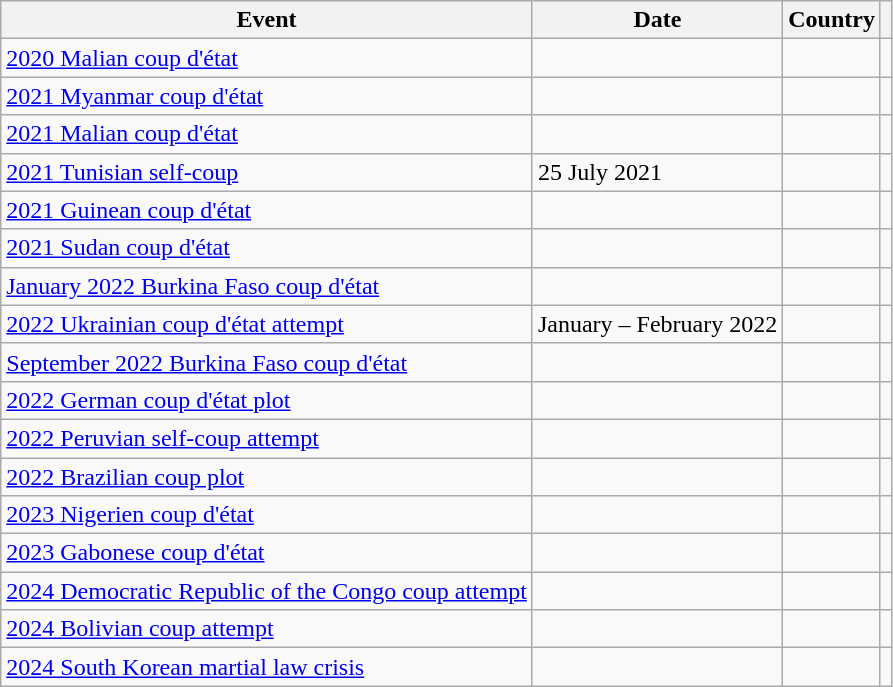<table class="wikitable sortable mw-collapsible">
<tr>
<th>Event</th>
<th>Date</th>
<th>Country</th>
<th></th>
</tr>
<tr>
<td><a href='#'>2020 Malian coup d'état</a></td>
<td></td>
<td></td>
<td></td>
</tr>
<tr>
<td><a href='#'>2021 Myanmar coup d'état</a></td>
<td></td>
<td></td>
<td></td>
</tr>
<tr>
<td><a href='#'>2021 Malian coup d'état</a></td>
<td></td>
<td></td>
<td></td>
</tr>
<tr>
<td><a href='#'>2021 Tunisian self-coup</a></td>
<td>25 July 2021</td>
<td></td>
<td></td>
</tr>
<tr>
<td><a href='#'>2021 Guinean coup d'état</a></td>
<td></td>
<td></td>
<td></td>
</tr>
<tr>
<td><a href='#'>2021 Sudan coup d'état</a></td>
<td></td>
<td></td>
<td></td>
</tr>
<tr>
<td><a href='#'>January 2022 Burkina Faso coup d'état</a></td>
<td></td>
<td></td>
<td></td>
</tr>
<tr>
<td><a href='#'>2022 Ukrainian coup d'état attempt</a></td>
<td>January – February 2022</td>
<td></td>
<td></td>
</tr>
<tr>
<td><a href='#'>September 2022 Burkina Faso coup d'état</a></td>
<td></td>
<td></td>
<td></td>
</tr>
<tr>
<td><a href='#'>2022 German coup d'état plot</a></td>
<td></td>
<td></td>
<td></td>
</tr>
<tr>
<td><a href='#'>2022 Peruvian self-coup attempt</a></td>
<td></td>
<td></td>
<td></td>
</tr>
<tr>
<td><a href='#'>2022 Brazilian coup plot</a></td>
<td></td>
<td></td>
<td></td>
</tr>
<tr>
<td><a href='#'>2023 Nigerien coup d'état</a></td>
<td></td>
<td></td>
<td></td>
</tr>
<tr>
<td><a href='#'>2023 Gabonese coup d'état</a></td>
<td></td>
<td></td>
<td></td>
</tr>
<tr>
<td><a href='#'>2024 Democratic Republic of the Congo coup attempt</a></td>
<td></td>
<td></td>
<td></td>
</tr>
<tr>
<td><a href='#'>2024 Bolivian coup attempt</a></td>
<td></td>
<td></td>
<td></td>
</tr>
<tr>
<td><a href='#'>2024 South Korean martial law crisis</a></td>
<td></td>
<td></td>
<td></td>
</tr>
</table>
